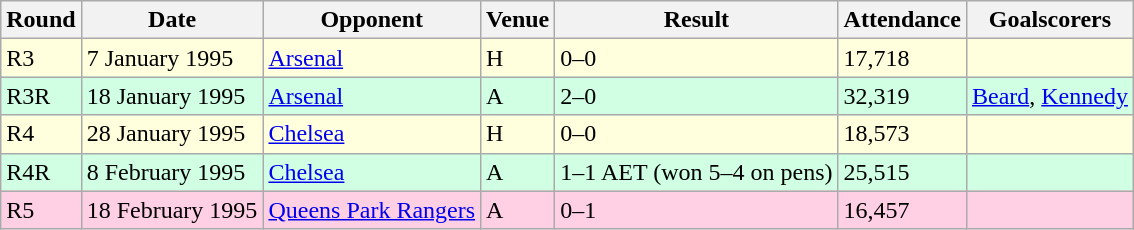<table class="wikitable">
<tr>
<th>Round</th>
<th>Date</th>
<th>Opponent</th>
<th>Venue</th>
<th>Result</th>
<th>Attendance</th>
<th>Goalscorers</th>
</tr>
<tr style="background-color: #ffffdd;">
<td>R3</td>
<td>7 January 1995</td>
<td><a href='#'>Arsenal</a></td>
<td>H</td>
<td>0–0</td>
<td>17,718</td>
<td></td>
</tr>
<tr style="background-color: #d0ffe3;">
<td>R3R</td>
<td>18 January 1995</td>
<td><a href='#'>Arsenal</a></td>
<td>A</td>
<td>2–0</td>
<td>32,319</td>
<td><a href='#'>Beard</a>, <a href='#'>Kennedy</a></td>
</tr>
<tr style="background-color: #ffffdd;">
<td>R4</td>
<td>28 January 1995</td>
<td><a href='#'>Chelsea</a></td>
<td>H</td>
<td>0–0</td>
<td>18,573</td>
<td></td>
</tr>
<tr style="background-color: #d0ffe3;">
<td>R4R</td>
<td>8 February 1995</td>
<td><a href='#'>Chelsea</a></td>
<td>A</td>
<td>1–1 AET (won 5–4 on pens)</td>
<td>25,515</td>
<td></td>
</tr>
<tr style="background-color: #ffd0e3;">
<td>R5</td>
<td>18 February 1995</td>
<td><a href='#'>Queens Park Rangers</a></td>
<td>A</td>
<td>0–1</td>
<td>16,457</td>
<td></td>
</tr>
</table>
